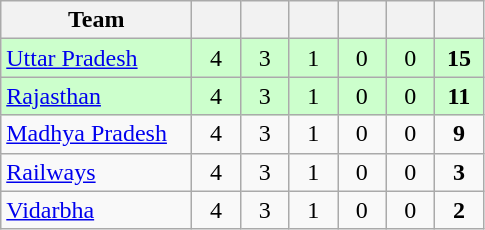<table class="wikitable" style="text-align:center">
<tr>
<th style="width:120px">Team</th>
<th style="width:25px"></th>
<th style="width:25px"></th>
<th style="width:25px"></th>
<th style="width:25px"></th>
<th style="width:25px"></th>
<th style="width:25px"></th>
</tr>
<tr style="background:#cfc;">
<td style="text-align:left"><a href='#'>Uttar Pradesh</a></td>
<td>4</td>
<td>3</td>
<td>1</td>
<td>0</td>
<td>0</td>
<td><strong>15</strong></td>
</tr>
<tr style="background:#cfc;">
<td style="text-align:left"><a href='#'>Rajasthan</a></td>
<td>4</td>
<td>3</td>
<td>1</td>
<td>0</td>
<td>0</td>
<td><strong>11</strong></td>
</tr>
<tr>
<td style="text-align:left"><a href='#'>Madhya Pradesh</a></td>
<td>4</td>
<td>3</td>
<td>1</td>
<td>0</td>
<td>0</td>
<td><strong>9</strong></td>
</tr>
<tr>
<td style="text-align:left"><a href='#'>Railways</a></td>
<td>4</td>
<td>3</td>
<td>1</td>
<td>0</td>
<td>0</td>
<td><strong>3</strong></td>
</tr>
<tr>
<td style="text-align:left"><a href='#'>Vidarbha</a></td>
<td>4</td>
<td>3</td>
<td>1</td>
<td>0</td>
<td>0</td>
<td><strong>2</strong></td>
</tr>
</table>
